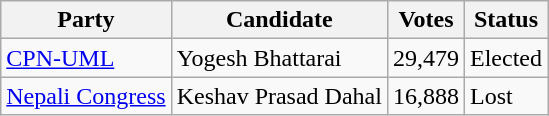<table class="wikitable">
<tr>
<th>Party</th>
<th>Candidate</th>
<th>Votes</th>
<th>Status</th>
</tr>
<tr>
<td><a href='#'>CPN-UML</a></td>
<td>Yogesh Bhattarai</td>
<td>29,479</td>
<td>Elected</td>
</tr>
<tr>
<td><a href='#'>Nepali Congress</a></td>
<td>Keshav Prasad Dahal</td>
<td>16,888</td>
<td>Lost</td>
</tr>
</table>
